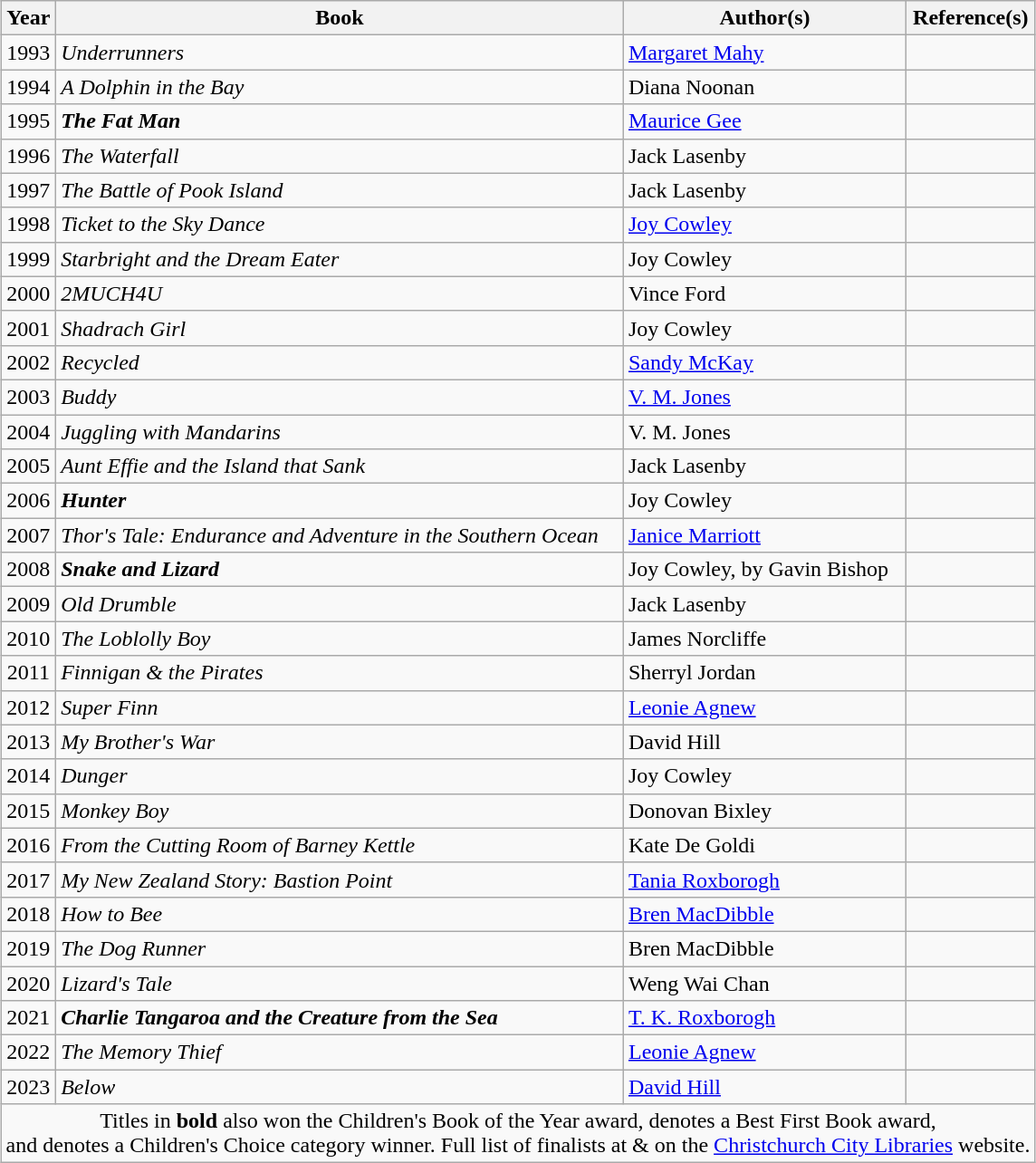<table class="wikitable sortable" style="margin: 0 auto;">
<tr>
<th>Year</th>
<th>Book</th>
<th>Author(s)</th>
<th class="unsortable">Reference(s)</th>
</tr>
<tr>
<td style="text-align:center;">1993</td>
<td><em>Underrunners</em></td>
<td><a href='#'>Margaret Mahy</a></td>
<td style="text-align:center;"></td>
</tr>
<tr>
<td style="text-align:center;">1994</td>
<td><em>A Dolphin in the Bay</em></td>
<td>Diana Noonan</td>
<td style="text-align:center;"></td>
</tr>
<tr>
<td style="text-align:center;">1995</td>
<td><strong><em>The Fat Man</em></strong></td>
<td><a href='#'>Maurice Gee</a></td>
<td style="text-align:center;"></td>
</tr>
<tr>
<td style="text-align:center;">1996</td>
<td><em>The Waterfall</em></td>
<td>Jack Lasenby</td>
<td style="text-align:center;"></td>
</tr>
<tr>
<td style="text-align:center;">1997</td>
<td><em>The Battle of Pook Island</em></td>
<td>Jack Lasenby</td>
<td style="text-align:center;"></td>
</tr>
<tr>
<td style="text-align:center;">1998</td>
<td><em>Ticket to the Sky Dance</em></td>
<td><a href='#'>Joy Cowley</a></td>
<td style="text-align:center;"></td>
</tr>
<tr>
<td style="text-align:center;">1999</td>
<td><em>Starbright and the Dream Eater</em></td>
<td>Joy Cowley</td>
<td style="text-align:center;"></td>
</tr>
<tr>
<td style="text-align:center;">2000</td>
<td><em>2MUCH4U</em></td>
<td>Vince Ford</td>
<td style="text-align:center;"></td>
</tr>
<tr>
<td style="text-align:center;">2001</td>
<td><em>Shadrach Girl</em></td>
<td>Joy Cowley</td>
<td style="text-align:center;"></td>
</tr>
<tr>
<td style="text-align:center;">2002</td>
<td><em>Recycled</em></td>
<td><a href='#'>Sandy McKay</a></td>
<td style="text-align:center;"></td>
</tr>
<tr>
<td style="text-align:center;">2003</td>
<td><em>Buddy</em></td>
<td><a href='#'>V. M. Jones</a></td>
<td style="text-align:center;"></td>
</tr>
<tr>
<td style="text-align:center;">2004</td>
<td><em>Juggling with Mandarins</em></td>
<td>V. M. Jones</td>
<td style="text-align:center;"></td>
</tr>
<tr>
<td style="text-align:center;">2005</td>
<td><em>Aunt Effie and the Island that Sank</em></td>
<td>Jack Lasenby</td>
<td style="text-align:center;"></td>
</tr>
<tr>
<td style="text-align:center;">2006</td>
<td><strong><em>Hunter</em></strong></td>
<td>Joy Cowley</td>
<td style="text-align:center;"></td>
</tr>
<tr>
<td style="text-align:center;">2007</td>
<td><em>Thor's Tale: Endurance and Adventure in the Southern Ocean</em> </td>
<td><a href='#'>Janice Marriott</a></td>
<td style="text-align:center;"></td>
</tr>
<tr>
<td style="text-align:center;">2008</td>
<td><strong><em>Snake and Lizard</em></strong></td>
<td>Joy Cowley,  by Gavin Bishop </td>
<td style="text-align:center;"></td>
</tr>
<tr>
<td style="text-align:center;">2009</td>
<td><em>Old Drumble</em></td>
<td>Jack Lasenby</td>
<td style="text-align:center;"></td>
</tr>
<tr>
<td style="text-align:center;">2010</td>
<td><em>The Loblolly Boy</em></td>
<td>James Norcliffe</td>
<td style="text-align:center;"></td>
</tr>
<tr>
<td style="text-align:center;">2011</td>
<td><em>Finnigan & the Pirates</em></td>
<td>Sherryl Jordan</td>
<td style="text-align:center;"></td>
</tr>
<tr>
<td style="text-align:center;">2012</td>
<td><em>Super Finn</em></td>
<td><a href='#'>Leonie Agnew</a></td>
<td style="text-align:center;"></td>
</tr>
<tr>
<td style="text-align:center;">2013</td>
<td><em>My Brother's War</em></td>
<td>David Hill</td>
<td style="text-align:center;"></td>
</tr>
<tr>
<td style="text-align:center;">2014</td>
<td><em>Dunger</em></td>
<td>Joy Cowley</td>
<td style="text-align:center;"></td>
</tr>
<tr>
<td style="text-align:center;">2015</td>
<td><em>Monkey Boy</em></td>
<td>Donovan Bixley</td>
<td style="text-align:center;"></td>
</tr>
<tr>
<td style="text-align:center;">2016</td>
<td><em>From the Cutting Room of Barney Kettle</em></td>
<td>Kate De Goldi</td>
<td style="text-align:center;"></td>
</tr>
<tr>
<td style="text-align:center;">2017</td>
<td><em>My New Zealand Story: Bastion Point</em></td>
<td><a href='#'>Tania Roxborogh</a></td>
<td style="text-align:center;"></td>
</tr>
<tr>
<td style="text-align:center;">2018</td>
<td><em>How to Bee</em></td>
<td><a href='#'>Bren MacDibble</a></td>
<td style="text-align:center;"></td>
</tr>
<tr>
<td style="text-align:center;">2019</td>
<td><em>The Dog Runner</em></td>
<td>Bren MacDibble</td>
<td style="text-align:center;"></td>
</tr>
<tr>
<td style="text-align:center;">2020</td>
<td><em>Lizard's Tale</em></td>
<td>Weng Wai Chan</td>
<td style="text-align:center;"></td>
</tr>
<tr>
<td style="text-align:center;">2021</td>
<td><strong><em>Charlie Tangaroa and the Creature from the Sea</em></strong></td>
<td><a href='#'>T. K. Roxborogh</a></td>
<td style="text-align:center;"></td>
</tr>
<tr>
<td style="text-align:center;">2022</td>
<td><em>The Memory Thief</em></td>
<td><a href='#'>Leonie Agnew</a></td>
<td style="text-align:center;"></td>
</tr>
<tr>
<td style="text-align:center;">2023</td>
<td><em>Below</em></td>
<td><a href='#'>David Hill</a></td>
<td style="text-align:center;"></td>
</tr>
<tr class="sortbottom">
<td colspan="5" style="text-align:center;">Titles in <strong>bold</strong> also won the Children's Book of the Year award,  denotes a Best First Book award,<br>and  denotes a Children's Choice category winner. Full list of finalists at  &  on the <a href='#'>Christchurch City Libraries</a> website.</td>
</tr>
</table>
